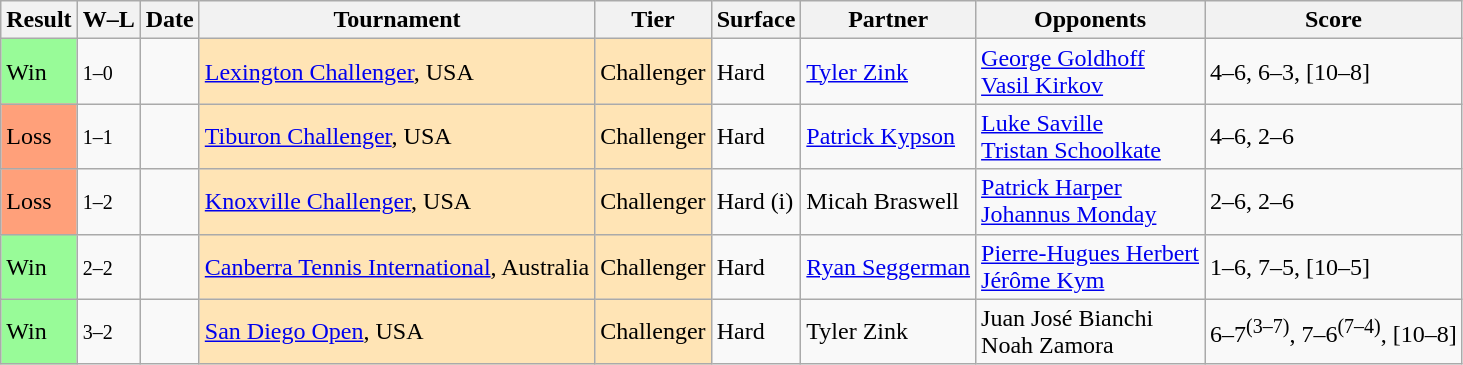<table class="sortable wikitable">
<tr>
<th>Result</th>
<th class="unsortable">W–L</th>
<th>Date</th>
<th>Tournament</th>
<th>Tier</th>
<th>Surface</th>
<th>Partner</th>
<th>Opponents</th>
<th class="unsortable">Score</th>
</tr>
<tr>
<td bgcolor=98FB98>Win</td>
<td><small>1–0</small></td>
<td><a href='#'></a></td>
<td style="background:moccasin;"><a href='#'>Lexington Challenger</a>, USA</td>
<td style="background:moccasin;">Challenger</td>
<td>Hard</td>
<td> <a href='#'>Tyler Zink</a></td>
<td> <a href='#'>George Goldhoff</a> <br>  <a href='#'>Vasil Kirkov</a></td>
<td>4–6, 6–3, [10–8]</td>
</tr>
<tr>
<td bgcolor=FFA07A>Loss</td>
<td><small>1–1</small></td>
<td><a href='#'></a></td>
<td style="background:moccasin;"><a href='#'>Tiburon Challenger</a>, USA</td>
<td style="background:moccasin;">Challenger</td>
<td>Hard</td>
<td> <a href='#'>Patrick Kypson</a></td>
<td> <a href='#'>Luke Saville</a> <br>  <a href='#'>Tristan Schoolkate</a></td>
<td>4–6, 2–6</td>
</tr>
<tr>
<td bgcolor=FFA07A>Loss</td>
<td><small>1–2</small></td>
<td><a href='#'></a></td>
<td style="background:moccasin;"><a href='#'>Knoxville Challenger</a>, USA</td>
<td style="background:moccasin;">Challenger</td>
<td>Hard (i)</td>
<td> Micah Braswell</td>
<td> <a href='#'>Patrick Harper</a> <br>  <a href='#'>Johannus Monday</a></td>
<td>2–6, 2–6</td>
</tr>
<tr>
<td bgcolor=98FB98>Win</td>
<td><small>2–2</small></td>
<td><a href='#'></a></td>
<td style="background:moccasin;"><a href='#'>Canberra Tennis International</a>, Australia</td>
<td style="background:moccasin;">Challenger</td>
<td>Hard</td>
<td> <a href='#'>Ryan Seggerman</a></td>
<td> <a href='#'>Pierre-Hugues Herbert</a> <br>  <a href='#'>Jérôme Kym</a></td>
<td>1–6, 7–5, [10–5]</td>
</tr>
<tr>
<td bgcolor=98FB98>Win</td>
<td><small>3–2</small></td>
<td><a href='#'></a></td>
<td style="background:moccasin;"><a href='#'>San Diego Open</a>, USA</td>
<td style="background:moccasin;">Challenger</td>
<td>Hard</td>
<td> Tyler Zink</td>
<td> Juan José Bianchi <br>  Noah Zamora</td>
<td>6–7<sup>(3–7)</sup>, 7–6<sup>(7–4)</sup>, [10–8]</td>
</tr>
</table>
